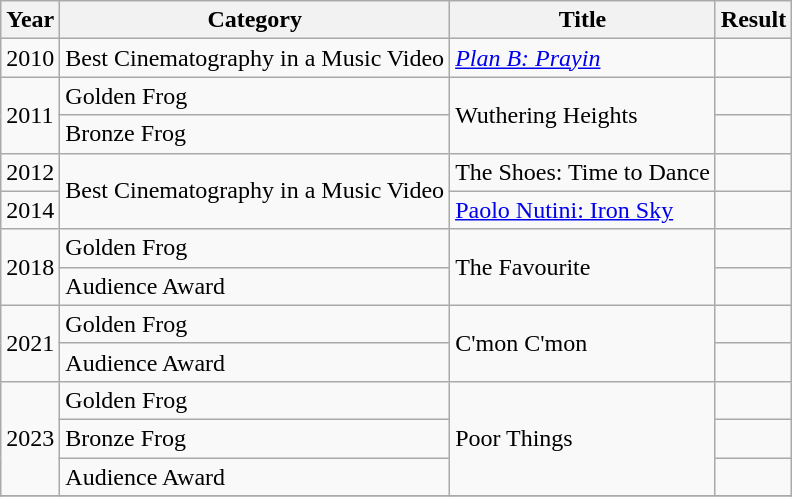<table class="wikitable">
<tr>
<th>Year</th>
<th>Category</th>
<th>Title</th>
<th>Result</th>
</tr>
<tr>
<td>2010</td>
<td>Best Cinematography in a Music Video</td>
<td><a href='#'><em>Plan B: Prayin<strong></a></td>
<td></td>
</tr>
<tr>
<td rowspan="2">2011</td>
<td>Golden Frog</td>
<td rowspan="2"></em>Wuthering Heights<em></td>
<td></td>
</tr>
<tr>
<td>Bronze Frog</td>
<td></td>
</tr>
<tr>
<td>2012</td>
<td rowspan="2">Best Cinematography in a Music Video</td>
<td></em>The Shoes: Time to Dance<em></td>
<td></td>
</tr>
<tr>
<td>2014</td>
<td><a href='#'></em>Paolo Nutini: Iron Sky<em></a></td>
<td></td>
</tr>
<tr>
<td rowspan="2">2018</td>
<td>Golden Frog</td>
<td rowspan="2"></em>The Favourite<em></td>
<td></td>
</tr>
<tr>
<td>Audience Award</td>
<td></td>
</tr>
<tr>
<td rowspan="2">2021</td>
<td>Golden Frog</td>
<td rowspan="2"></em>C'mon C'mon<em></td>
<td></td>
</tr>
<tr>
<td>Audience Award</td>
<td></td>
</tr>
<tr>
<td rowspan="3">2023</td>
<td>Golden Frog</td>
<td rowspan="3"></em>Poor Things<em></td>
<td></td>
</tr>
<tr>
<td>Bronze Frog</td>
<td></td>
</tr>
<tr>
<td>Audience Award</td>
<td></td>
</tr>
<tr>
</tr>
</table>
